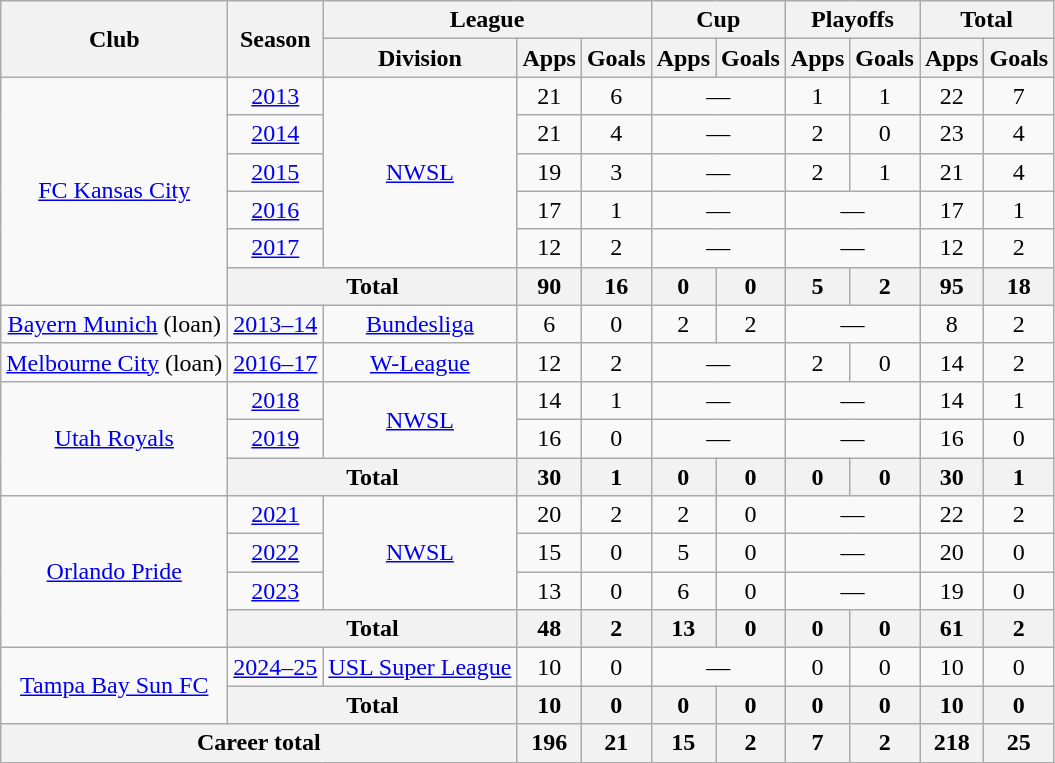<table class="wikitable" style="text-align: center;">
<tr>
<th rowspan="2">Club</th>
<th rowspan="2">Season</th>
<th colspan="3">League</th>
<th colspan="2">Cup</th>
<th colspan="2">Playoffs</th>
<th colspan="2">Total</th>
</tr>
<tr>
<th>Division</th>
<th>Apps</th>
<th>Goals</th>
<th>Apps</th>
<th>Goals</th>
<th>Apps</th>
<th>Goals</th>
<th>Apps</th>
<th>Goals</th>
</tr>
<tr>
<td rowspan="6" valign="center"><a href='#'>FC Kansas City</a></td>
<td><a href='#'>2013</a></td>
<td rowspan="5" valign="center"><a href='#'>NWSL</a></td>
<td>21</td>
<td>6</td>
<td colspan="2">—</td>
<td>1</td>
<td>1</td>
<td>22</td>
<td>7</td>
</tr>
<tr>
<td><a href='#'>2014</a></td>
<td>21</td>
<td>4</td>
<td colspan="2">—</td>
<td>2</td>
<td>0</td>
<td>23</td>
<td>4</td>
</tr>
<tr>
<td><a href='#'>2015</a></td>
<td>19</td>
<td>3</td>
<td colspan="2">—</td>
<td>2</td>
<td>1</td>
<td>21</td>
<td>4</td>
</tr>
<tr>
<td><a href='#'>2016</a></td>
<td>17</td>
<td>1</td>
<td colspan="2">—</td>
<td colspan="2">—</td>
<td>17</td>
<td>1</td>
</tr>
<tr>
<td><a href='#'>2017</a></td>
<td>12</td>
<td>2</td>
<td colspan="2">—</td>
<td colspan="2">—</td>
<td>12</td>
<td>2</td>
</tr>
<tr>
<th colspan="2">Total</th>
<th>90</th>
<th>16</th>
<th>0</th>
<th>0</th>
<th>5</th>
<th>2</th>
<th>95</th>
<th>18</th>
</tr>
<tr>
<td><a href='#'>Bayern Munich</a> (loan)</td>
<td><a href='#'>2013–14</a></td>
<td><a href='#'>Bundesliga</a></td>
<td>6</td>
<td>0</td>
<td>2</td>
<td>2</td>
<td colspan="2">—</td>
<td>8</td>
<td>2</td>
</tr>
<tr>
<td><a href='#'>Melbourne City</a> (loan)</td>
<td><a href='#'>2016–17</a></td>
<td><a href='#'>W-League</a></td>
<td>12</td>
<td>2</td>
<td colspan="2">—</td>
<td>2</td>
<td>0</td>
<td>14</td>
<td>2</td>
</tr>
<tr>
<td rowspan="3" valign="center"><a href='#'>Utah Royals</a></td>
<td><a href='#'>2018</a></td>
<td rowspan="2" valign="center"><a href='#'>NWSL</a></td>
<td>14</td>
<td>1</td>
<td colspan="2">—</td>
<td colspan="2">—</td>
<td>14</td>
<td>1</td>
</tr>
<tr>
<td><a href='#'>2019</a></td>
<td>16</td>
<td>0</td>
<td colspan="2">—</td>
<td colspan="2">—</td>
<td>16</td>
<td>0</td>
</tr>
<tr>
<th colspan="2">Total</th>
<th>30</th>
<th>1</th>
<th>0</th>
<th>0</th>
<th>0</th>
<th>0</th>
<th>30</th>
<th>1</th>
</tr>
<tr>
<td rowspan="4" valign="center"><a href='#'>Orlando Pride</a></td>
<td><a href='#'>2021</a></td>
<td rowspan="3" valign="center"><a href='#'>NWSL</a></td>
<td>20</td>
<td>2</td>
<td>2</td>
<td>0</td>
<td colspan="2">—</td>
<td>22</td>
<td>2</td>
</tr>
<tr>
<td><a href='#'>2022</a></td>
<td>15</td>
<td>0</td>
<td>5</td>
<td>0</td>
<td colspan="2">—</td>
<td>20</td>
<td>0</td>
</tr>
<tr>
<td><a href='#'>2023</a></td>
<td>13</td>
<td>0</td>
<td>6</td>
<td>0</td>
<td colspan="2">—</td>
<td>19</td>
<td>0</td>
</tr>
<tr>
<th colspan="2">Total</th>
<th>48</th>
<th>2</th>
<th>13</th>
<th>0</th>
<th>0</th>
<th>0</th>
<th>61</th>
<th>2</th>
</tr>
<tr>
<td rowspan="2"><a href='#'>Tampa Bay Sun FC</a></td>
<td><a href='#'>2024–25</a></td>
<td><a href='#'>USL Super League</a></td>
<td>10</td>
<td>0</td>
<td colspan="2">—</td>
<td>0</td>
<td>0</td>
<td>10</td>
<td>0</td>
</tr>
<tr>
<th colspan="2">Total</th>
<th>10</th>
<th>0</th>
<th>0</th>
<th>0</th>
<th>0</th>
<th>0</th>
<th>10</th>
<th>0</th>
</tr>
<tr>
<th colspan="3">Career total</th>
<th>196</th>
<th>21</th>
<th>15</th>
<th>2</th>
<th>7</th>
<th>2</th>
<th>218</th>
<th>25</th>
</tr>
</table>
